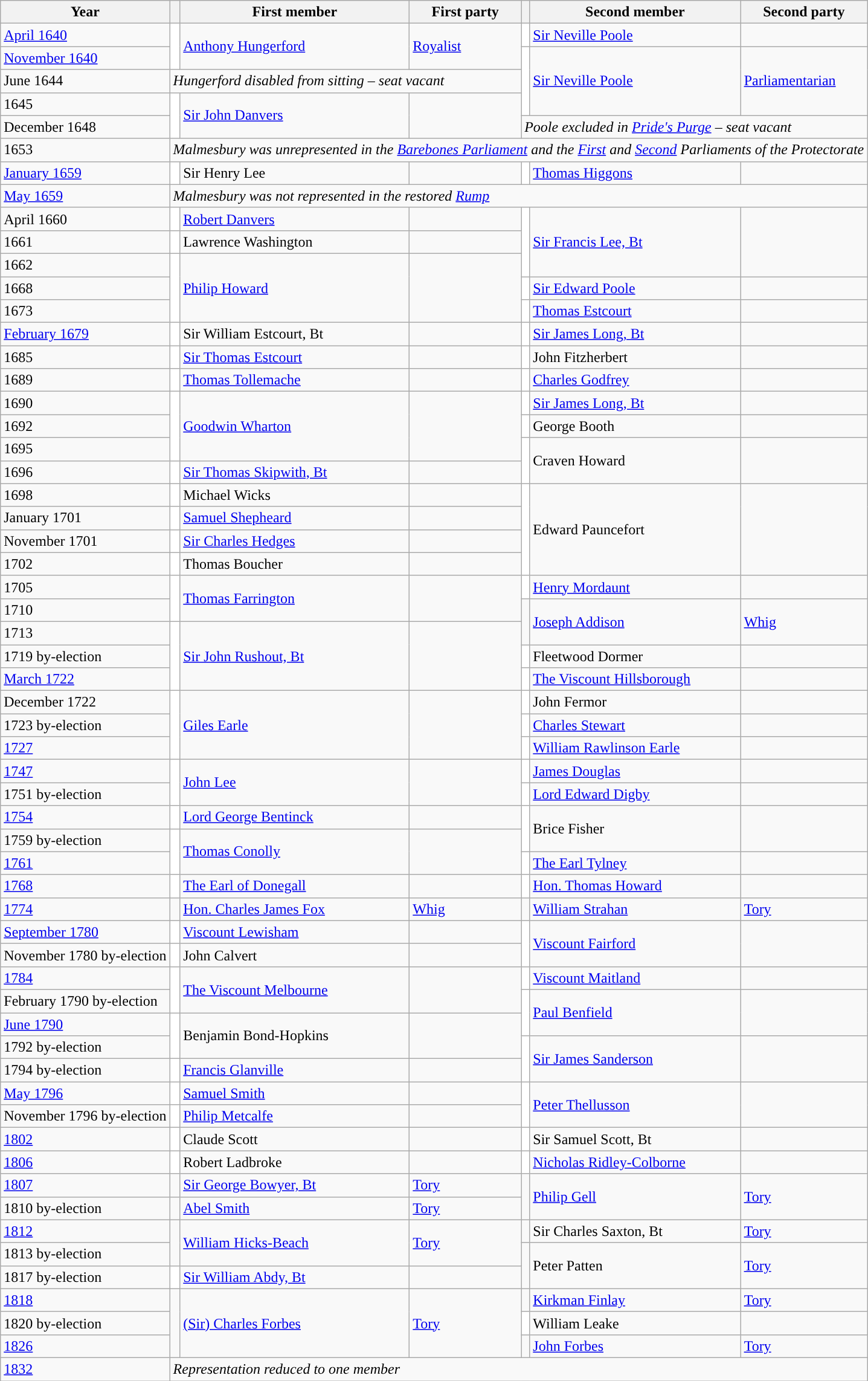<table class="wikitable">
<tr>
<th>Year</th>
<th></th>
<th>First member</th>
<th>First party</th>
<th></th>
<th>Second member</th>
<th>Second party</th>
</tr>
<tr>
<td><a href='#'>April 1640</a></td>
<td rowspan="2" style="color:inherit;background-color: white"></td>
<td rowspan="2"><a href='#'>Anthony Hungerford</a></td>
<td rowspan="2"><a href='#'>Royalist</a></td>
<td style="color:inherit;background-color: white"></td>
<td><a href='#'>Sir Neville Poole</a></td>
<td></td>
</tr>
<tr>
<td><a href='#'>November 1640</a></td>
<td rowspan="3" style="color:inherit;background-color: white"></td>
<td rowspan="3"><a href='#'>Sir Neville Poole</a></td>
<td rowspan="3"><a href='#'>Parliamentarian</a></td>
</tr>
<tr>
<td>June 1644</td>
<td colspan="3"><em>Hungerford disabled from sitting – seat vacant</em></td>
</tr>
<tr>
<td>1645</td>
<td rowspan="2" style="color:inherit;background-color: white"></td>
<td rowspan="2"><a href='#'>Sir John Danvers</a></td>
<td rowspan="2"></td>
</tr>
<tr>
<td>December 1648</td>
<td colspan="3"><em>Poole excluded in <a href='#'>Pride's Purge</a> – seat vacant</em></td>
</tr>
<tr>
<td>1653</td>
<td colspan="6"><em>Malmesbury was unrepresented in the <a href='#'>Barebones Parliament</a> and the <a href='#'>First</a> and <a href='#'>Second</a> Parliaments of the Protectorate</em></td>
</tr>
<tr>
<td><a href='#'>January 1659</a></td>
<td style="color:inherit;background-color: white"></td>
<td>Sir Henry Lee</td>
<td></td>
<td style="color:inherit;background-color: white"></td>
<td><a href='#'>Thomas Higgons</a></td>
<td></td>
</tr>
<tr>
<td><a href='#'>May 1659</a></td>
<td colspan="6"><em>Malmesbury was not represented in the  restored <a href='#'>Rump</a></em></td>
</tr>
<tr>
<td>April 1660</td>
<td style="color:inherit;background-color: white"></td>
<td><a href='#'>Robert Danvers</a></td>
<td></td>
<td rowspan="3" style="color:inherit;background-color: white"></td>
<td rowspan="3"><a href='#'>Sir Francis Lee, Bt</a></td>
<td rowspan="3"></td>
</tr>
<tr>
<td>1661</td>
<td style="color:inherit;background-color: white"></td>
<td>Lawrence Washington</td>
<td></td>
</tr>
<tr>
<td>1662</td>
<td rowspan="3" style="color:inherit;background-color: white"></td>
<td rowspan="3"><a href='#'>Philip Howard</a></td>
<td rowspan="3"></td>
</tr>
<tr>
<td>1668</td>
<td style="color:inherit;background-color: white"></td>
<td><a href='#'>Sir Edward Poole</a></td>
<td></td>
</tr>
<tr>
<td>1673</td>
<td style="color:inherit;background-color: white"></td>
<td><a href='#'>Thomas Estcourt</a></td>
<td></td>
</tr>
<tr>
<td><a href='#'>February 1679</a></td>
<td style="color:inherit;background-color: white"></td>
<td>Sir William Estcourt, Bt</td>
<td></td>
<td style="color:inherit;background-color: white"></td>
<td><a href='#'>Sir James Long, Bt</a></td>
<td></td>
</tr>
<tr>
<td>1685</td>
<td style="color:inherit;background-color: white"></td>
<td><a href='#'>Sir Thomas Estcourt</a></td>
<td></td>
<td style="color:inherit;background-color: white"></td>
<td>John Fitzherbert</td>
<td></td>
</tr>
<tr>
<td>1689</td>
<td style="color:inherit;background-color: white"></td>
<td><a href='#'>Thomas Tollemache</a></td>
<td></td>
<td style="color:inherit;background-color: white"></td>
<td><a href='#'>Charles Godfrey</a></td>
<td></td>
</tr>
<tr>
<td>1690</td>
<td rowspan="3" style="color:inherit;background-color: white"></td>
<td rowspan="3"><a href='#'>Goodwin Wharton</a></td>
<td rowspan="3"></td>
<td style="color:inherit;background-color: white"></td>
<td><a href='#'>Sir James Long, Bt</a></td>
<td></td>
</tr>
<tr>
<td>1692</td>
<td style="color:inherit;background-color: white"></td>
<td>George Booth</td>
<td></td>
</tr>
<tr>
<td>1695</td>
<td rowspan="2" style="color:inherit;background-color: white"></td>
<td rowspan="2">Craven Howard</td>
<td rowspan="2"></td>
</tr>
<tr>
<td>1696</td>
<td style="color:inherit;background-color: white"></td>
<td><a href='#'>Sir Thomas Skipwith, Bt</a></td>
<td></td>
</tr>
<tr>
<td>1698</td>
<td style="color:inherit;background-color: white"></td>
<td>Michael Wicks</td>
<td></td>
<td rowspan="4" style="color:inherit;background-color: white"></td>
<td rowspan="4">Edward Pauncefort</td>
<td rowspan="4"></td>
</tr>
<tr>
<td>January 1701</td>
<td style="color:inherit;background-color: white"></td>
<td><a href='#'>Samuel Shepheard</a></td>
<td></td>
</tr>
<tr mich>
<td>November 1701</td>
<td style="color:inherit;background-color: white"></td>
<td><a href='#'>Sir Charles Hedges</a></td>
<td></td>
</tr>
<tr>
<td>1702</td>
<td style="color:inherit;background-color: white"></td>
<td>Thomas Boucher</td>
<td></td>
</tr>
<tr>
<td>1705</td>
<td rowspan="2" style="color:inherit;background-color: white"></td>
<td rowspan="2"><a href='#'>Thomas Farrington</a></td>
<td rowspan="2"></td>
<td style="color:inherit;background-color: white"></td>
<td><a href='#'>Henry Mordaunt</a></td>
<td></td>
</tr>
<tr>
<td>1710</td>
<td rowspan="2" style="color:inherit;background-color: "></td>
<td rowspan="2"><a href='#'>Joseph Addison</a></td>
<td rowspan="2"><a href='#'>Whig</a></td>
</tr>
<tr>
<td>1713</td>
<td rowspan="3" style="color:inherit;background-color: white"></td>
<td rowspan="3"><a href='#'>Sir John Rushout, Bt</a></td>
<td rowspan="3"></td>
</tr>
<tr>
<td>1719 by-election</td>
<td style="color:inherit;background-color: white"></td>
<td>Fleetwood Dormer</td>
<td></td>
</tr>
<tr>
<td><a href='#'>March 1722</a></td>
<td style="color:inherit;background-color: white"></td>
<td><a href='#'>The Viscount Hillsborough</a></td>
<td></td>
</tr>
<tr>
<td>December 1722</td>
<td rowspan="3" style="color:inherit;background-color: white"></td>
<td rowspan="3"><a href='#'>Giles Earle</a></td>
<td rowspan="3"></td>
<td style="color:inherit;background-color: white"></td>
<td>John Fermor</td>
<td></td>
</tr>
<tr>
<td>1723 by-election</td>
<td style="color:inherit;background-color: white"></td>
<td><a href='#'>Charles Stewart</a></td>
<td></td>
</tr>
<tr>
<td><a href='#'>1727</a></td>
<td style="color:inherit;background-color: white"></td>
<td><a href='#'>William Rawlinson Earle</a></td>
<td></td>
</tr>
<tr>
<td><a href='#'>1747</a></td>
<td rowspan="2" style="color:inherit;background-color: white"></td>
<td rowspan="2"><a href='#'>John Lee</a></td>
<td rowspan="2"></td>
<td style="color:inherit;background-color: white"></td>
<td><a href='#'>James Douglas</a></td>
<td></td>
</tr>
<tr>
<td>1751 by-election</td>
<td style="color:inherit;background-color: white"></td>
<td><a href='#'>Lord Edward Digby</a></td>
<td></td>
</tr>
<tr>
<td><a href='#'>1754</a></td>
<td style="color:inherit;background-color: white"></td>
<td><a href='#'>Lord George Bentinck</a></td>
<td></td>
<td rowspan="2" style="color:inherit;background-color: white"></td>
<td rowspan="2">Brice Fisher</td>
<td rowspan="2"></td>
</tr>
<tr>
<td>1759 by-election</td>
<td rowspan="2" style="color:inherit;background-color: white"></td>
<td rowspan="2"><a href='#'>Thomas Conolly</a></td>
<td rowspan="2"></td>
</tr>
<tr>
<td><a href='#'>1761</a></td>
<td style="color:inherit;background-color: white"></td>
<td><a href='#'>The Earl Tylney</a></td>
<td></td>
</tr>
<tr>
<td><a href='#'>1768</a></td>
<td style="color:inherit;background-color: white"></td>
<td><a href='#'>The Earl of Donegall</a></td>
<td></td>
<td style="color:inherit;background-color: white"></td>
<td><a href='#'>Hon. Thomas Howard</a></td>
<td></td>
</tr>
<tr>
<td><a href='#'>1774</a></td>
<td style="color:inherit;background-color: "></td>
<td><a href='#'>Hon. Charles James Fox</a></td>
<td><a href='#'>Whig</a></td>
<td style="color:inherit;background-color: "></td>
<td><a href='#'>William Strahan</a></td>
<td><a href='#'>Tory</a></td>
</tr>
<tr>
<td><a href='#'>September 1780</a></td>
<td style="color:inherit;background-color: white"></td>
<td><a href='#'>Viscount Lewisham</a></td>
<td></td>
<td rowspan="2" style="color:inherit;background-color: white"></td>
<td rowspan="2"><a href='#'>Viscount Fairford</a></td>
<td rowspan="2"></td>
</tr>
<tr>
<td>November 1780 by-election</td>
<td style="color:inherit;background-color: white"></td>
<td>John Calvert</td>
<td></td>
</tr>
<tr>
<td><a href='#'>1784</a></td>
<td rowspan="2" style="color:inherit;background-color: white"></td>
<td rowspan="2"><a href='#'>The Viscount Melbourne</a></td>
<td rowspan="2"></td>
<td style="color:inherit;background-color: white"></td>
<td><a href='#'>Viscount Maitland</a></td>
<td></td>
</tr>
<tr>
<td>February 1790 by-election</td>
<td rowspan="2" style="color:inherit;background-color: white"></td>
<td rowspan="2"><a href='#'>Paul Benfield</a></td>
<td rowspan="2"></td>
</tr>
<tr>
<td><a href='#'>June 1790</a></td>
<td rowspan="2" style="color:inherit;background-color: white"></td>
<td rowspan="2">Benjamin Bond-Hopkins</td>
<td rowspan="2"></td>
</tr>
<tr>
<td>1792 by-election</td>
<td rowspan="2" style="color:inherit;background-color: white"></td>
<td rowspan="2"><a href='#'>Sir James Sanderson</a></td>
<td rowspan="2"></td>
</tr>
<tr>
<td>1794 by-election</td>
<td style="color:inherit;background-color: white"></td>
<td><a href='#'>Francis Glanville</a></td>
<td></td>
</tr>
<tr>
<td><a href='#'>May 1796</a></td>
<td style="color:inherit;background-color: white"></td>
<td><a href='#'>Samuel Smith</a></td>
<td></td>
<td rowspan="2" style="color:inherit;background-color: white"></td>
<td rowspan="2"><a href='#'>Peter Thellusson</a></td>
<td rowspan="2"></td>
</tr>
<tr>
<td>November 1796 by-election</td>
<td style="color:inherit;background-color: white"></td>
<td><a href='#'>Philip Metcalfe</a></td>
<td></td>
</tr>
<tr>
<td><a href='#'>1802</a></td>
<td style="color:inherit;background-color: white"></td>
<td>Claude Scott</td>
<td></td>
<td style="color:inherit;background-color: white"></td>
<td>Sir Samuel Scott, Bt</td>
<td></td>
</tr>
<tr>
<td><a href='#'>1806</a></td>
<td style="color:inherit;background-color: white"></td>
<td>Robert Ladbroke</td>
<td></td>
<td style="color:inherit;background-color: white"></td>
<td><a href='#'>Nicholas Ridley-Colborne</a></td>
<td></td>
</tr>
<tr>
<td><a href='#'>1807</a></td>
<td style="color:inherit;background-color: "></td>
<td><a href='#'>Sir George Bowyer, Bt</a></td>
<td><a href='#'>Tory</a></td>
<td rowspan="2" style="color:inherit;background-color: "></td>
<td rowspan="2"><a href='#'>Philip Gell</a></td>
<td rowspan="2"><a href='#'>Tory</a></td>
</tr>
<tr>
<td>1810 by-election</td>
<td style="color:inherit;background-color: "></td>
<td><a href='#'>Abel Smith</a></td>
<td><a href='#'>Tory</a></td>
</tr>
<tr>
<td><a href='#'>1812</a></td>
<td rowspan="2" style="color:inherit;background-color: "></td>
<td rowspan="2"><a href='#'>William Hicks-Beach</a></td>
<td rowspan="2"><a href='#'>Tory</a></td>
<td style="color:inherit;background-color: "></td>
<td>Sir Charles Saxton, Bt</td>
<td><a href='#'>Tory</a></td>
</tr>
<tr>
<td>1813 by-election</td>
<td rowspan="2" style="color:inherit;background-color: "></td>
<td rowspan="2">Peter Patten</td>
<td rowspan="2"><a href='#'>Tory</a></td>
</tr>
<tr>
<td>1817 by-election</td>
<td style="color:inherit;background-color: white"></td>
<td><a href='#'>Sir William Abdy, Bt</a></td>
<td></td>
</tr>
<tr>
<td><a href='#'>1818</a></td>
<td rowspan="3" style="color:inherit;background-color: "></td>
<td rowspan="3"><a href='#'>(Sir) Charles Forbes</a></td>
<td rowspan="3"><a href='#'>Tory</a></td>
<td style="color:inherit;background-color: "></td>
<td><a href='#'>Kirkman Finlay</a></td>
<td><a href='#'>Tory</a></td>
</tr>
<tr>
<td>1820 by-election</td>
<td style="color:inherit;background-color: white"></td>
<td>William Leake</td>
<td></td>
</tr>
<tr>
<td><a href='#'>1826</a></td>
<td style="color:inherit;background-color: "></td>
<td><a href='#'>John Forbes</a></td>
<td><a href='#'>Tory</a></td>
</tr>
<tr>
<td><a href='#'>1832</a></td>
<td colspan="6"><em>Representation reduced to one member</em></td>
</tr>
</table>
